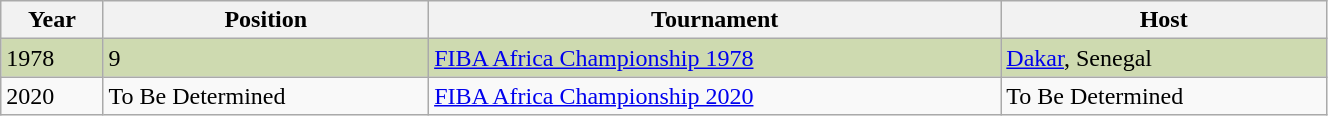<table class="wikitable" width=70%>
<tr>
<th>Year</th>
<th>Position</th>
<th>Tournament</th>
<th>Host</th>
</tr>
<tr valign="top" bgcolor="#CEDAB0">
<td>1978</td>
<td>9</td>
<td><a href='#'>FIBA Africa Championship 1978</a></td>
<td><a href='#'>Dakar</a>, Senegal</td>
</tr>
<tr valign="top" bgcolor=>
<td>2020</td>
<td>To Be Determined</td>
<td><a href='#'>FIBA Africa Championship 2020</a></td>
<td>To Be Determined</td>
</tr>
</table>
